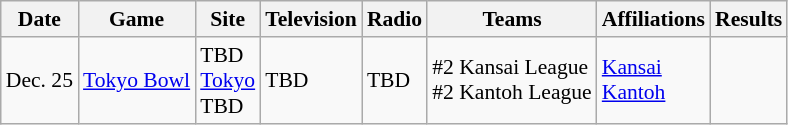<table class="wikitable" style="font-size:90%;">
<tr>
<th>Date</th>
<th>Game</th>
<th>Site</th>
<th>Television</th>
<th>Radio</th>
<th>Teams</th>
<th>Affiliations</th>
<th>Results</th>
</tr>
<tr>
<td rowspan=3 style=white-space:nowrap>Dec. 25</td>
<td><a href='#'>Tokyo Bowl</a></td>
<td>TBD<br><a href='#'>Tokyo</a><br>TBD</td>
<td rowspan=7>TBD</td>
<td rowspan=7>TBD</td>
<td>#2 Kansai League<br> #2 Kantoh League</td>
<td><a href='#'>Kansai</a><br><a href='#'>Kantoh</a></td>
<td></td>
</tr>
</table>
